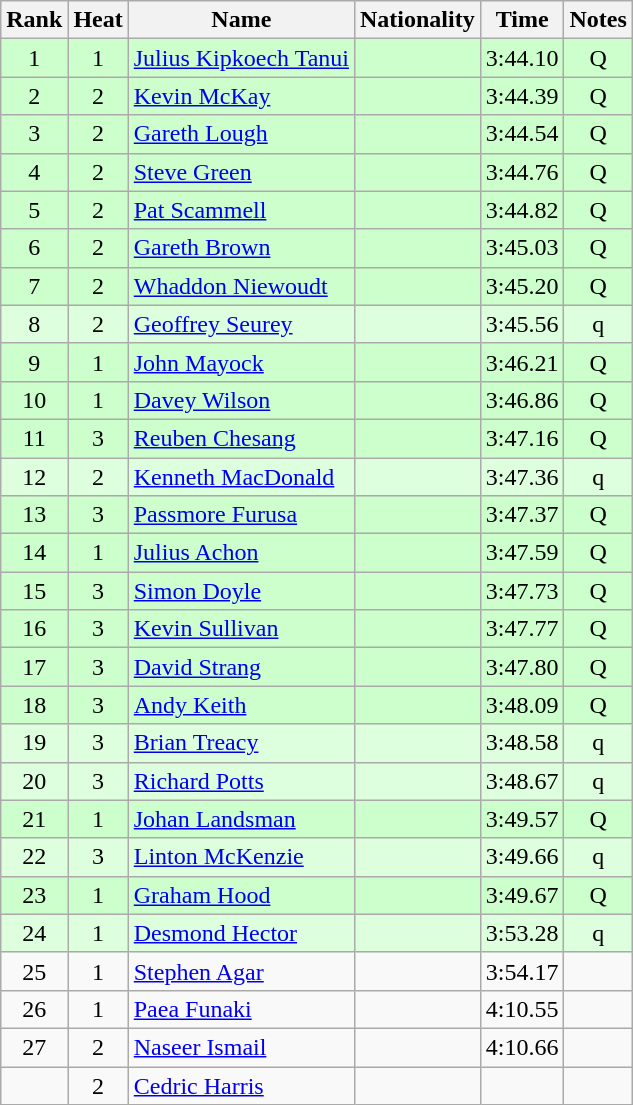<table class="wikitable sortable" style="text-align:center">
<tr>
<th>Rank</th>
<th>Heat</th>
<th>Name</th>
<th>Nationality</th>
<th>Time</th>
<th>Notes</th>
</tr>
<tr bgcolor=ccffcc>
<td>1</td>
<td>1</td>
<td align=left><a href='#'>Julius Kipkoech Tanui</a></td>
<td align=left></td>
<td>3:44.10</td>
<td>Q</td>
</tr>
<tr bgcolor=ccffcc>
<td>2</td>
<td>2</td>
<td align=left><a href='#'>Kevin McKay</a></td>
<td align=left></td>
<td>3:44.39</td>
<td>Q</td>
</tr>
<tr bgcolor=ccffcc>
<td>3</td>
<td>2</td>
<td align=left><a href='#'>Gareth Lough</a></td>
<td align=left></td>
<td>3:44.54</td>
<td>Q</td>
</tr>
<tr bgcolor=ccffcc>
<td>4</td>
<td>2</td>
<td align=left><a href='#'>Steve Green</a></td>
<td align=left></td>
<td>3:44.76</td>
<td>Q</td>
</tr>
<tr bgcolor=ccffcc>
<td>5</td>
<td>2</td>
<td align=left><a href='#'>Pat Scammell</a></td>
<td align=left></td>
<td>3:44.82</td>
<td>Q</td>
</tr>
<tr bgcolor=ccffcc>
<td>6</td>
<td>2</td>
<td align=left><a href='#'>Gareth Brown</a></td>
<td align=left></td>
<td>3:45.03</td>
<td>Q</td>
</tr>
<tr bgcolor=ccffcc>
<td>7</td>
<td>2</td>
<td align=left><a href='#'>Whaddon Niewoudt</a></td>
<td align=left></td>
<td>3:45.20</td>
<td>Q</td>
</tr>
<tr bgcolor=ddffdd>
<td>8</td>
<td>2</td>
<td align=left><a href='#'>Geoffrey Seurey</a></td>
<td align=left></td>
<td>3:45.56</td>
<td>q</td>
</tr>
<tr bgcolor=ccffcc>
<td>9</td>
<td>1</td>
<td align=left><a href='#'>John Mayock</a></td>
<td align=left></td>
<td>3:46.21</td>
<td>Q</td>
</tr>
<tr bgcolor=ccffcc>
<td>10</td>
<td>1</td>
<td align=left><a href='#'>Davey Wilson</a></td>
<td align=left></td>
<td>3:46.86</td>
<td>Q</td>
</tr>
<tr bgcolor=ccffcc>
<td>11</td>
<td>3</td>
<td align=left><a href='#'>Reuben Chesang</a></td>
<td align=left></td>
<td>3:47.16</td>
<td>Q</td>
</tr>
<tr bgcolor=ddffdd>
<td>12</td>
<td>2</td>
<td align=left><a href='#'>Kenneth MacDonald</a></td>
<td align=left></td>
<td>3:47.36</td>
<td>q</td>
</tr>
<tr bgcolor=ccffcc>
<td>13</td>
<td>3</td>
<td align=left><a href='#'>Passmore Furusa</a></td>
<td align=left></td>
<td>3:47.37</td>
<td>Q</td>
</tr>
<tr bgcolor=ccffcc>
<td>14</td>
<td>1</td>
<td align=left><a href='#'>Julius Achon</a></td>
<td align=left></td>
<td>3:47.59</td>
<td>Q</td>
</tr>
<tr bgcolor=ccffcc>
<td>15</td>
<td>3</td>
<td align=left><a href='#'>Simon Doyle</a></td>
<td align=left></td>
<td>3:47.73</td>
<td>Q</td>
</tr>
<tr bgcolor=ccffcc>
<td>16</td>
<td>3</td>
<td align=left><a href='#'>Kevin Sullivan</a></td>
<td align=left></td>
<td>3:47.77</td>
<td>Q</td>
</tr>
<tr bgcolor=ccffcc>
<td>17</td>
<td>3</td>
<td align=left><a href='#'>David Strang</a></td>
<td align=left></td>
<td>3:47.80</td>
<td>Q</td>
</tr>
<tr bgcolor=ccffcc>
<td>18</td>
<td>3</td>
<td align=left><a href='#'>Andy Keith</a></td>
<td align=left></td>
<td>3:48.09</td>
<td>Q</td>
</tr>
<tr bgcolor=ddffdd>
<td>19</td>
<td>3</td>
<td align=left><a href='#'>Brian Treacy</a></td>
<td align=left></td>
<td>3:48.58</td>
<td>q</td>
</tr>
<tr bgcolor=ddffdd>
<td>20</td>
<td>3</td>
<td align=left><a href='#'>Richard Potts</a></td>
<td align=left></td>
<td>3:48.67</td>
<td>q</td>
</tr>
<tr bgcolor=ccffcc>
<td>21</td>
<td>1</td>
<td align=left><a href='#'>Johan Landsman</a></td>
<td align=left></td>
<td>3:49.57</td>
<td>Q</td>
</tr>
<tr bgcolor=ddffdd>
<td>22</td>
<td>3</td>
<td align=left><a href='#'>Linton McKenzie</a></td>
<td align=left></td>
<td>3:49.66</td>
<td>q</td>
</tr>
<tr bgcolor=ccffcc>
<td>23</td>
<td>1</td>
<td align=left><a href='#'>Graham Hood</a></td>
<td align=left></td>
<td>3:49.67</td>
<td>Q</td>
</tr>
<tr bgcolor=ddffdd>
<td>24</td>
<td>1</td>
<td align=left><a href='#'>Desmond Hector</a></td>
<td align=left></td>
<td>3:53.28</td>
<td>q</td>
</tr>
<tr>
<td>25</td>
<td>1</td>
<td align=left><a href='#'>Stephen Agar</a></td>
<td align=left></td>
<td>3:54.17</td>
<td></td>
</tr>
<tr>
<td>26</td>
<td>1</td>
<td align=left><a href='#'>Paea Funaki</a></td>
<td align=left></td>
<td>4:10.55</td>
<td></td>
</tr>
<tr>
<td>27</td>
<td>2</td>
<td align=left><a href='#'>Naseer Ismail</a></td>
<td align=left></td>
<td>4:10.66</td>
<td></td>
</tr>
<tr>
<td></td>
<td>2</td>
<td align=left><a href='#'>Cedric Harris</a></td>
<td align=left></td>
<td></td>
<td></td>
</tr>
</table>
